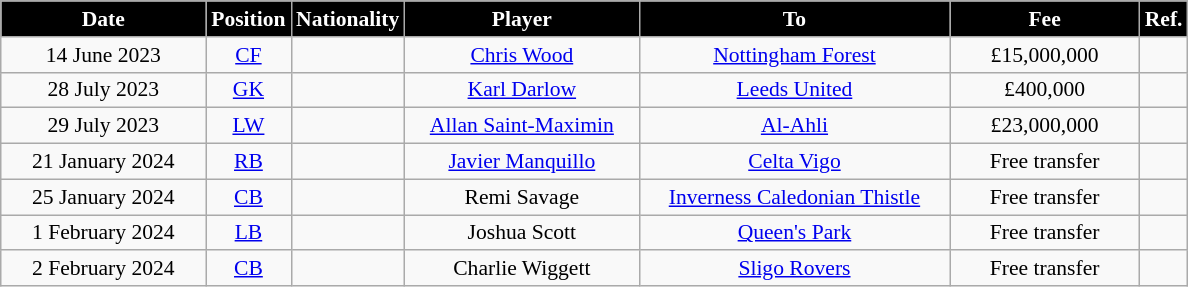<table class="wikitable" style="text-align:center;font-size:90%">
<tr>
<th style="background:black;color:#FFFFFF;width:130px">Date</th>
<th style="background:black;color:#FFFFFF;width:50px">Position</th>
<th style="background:black;color:#FFFFFF;width:50px">Nationality</th>
<th style="background:black;color:#FFFFFF;width:150px">Player</th>
<th style="background:black;color:#FFFFFF;width:200px">To</th>
<th style="background:black;color:#FFFFFF;width:120px">Fee</th>
<th style="background:black;color:#FFFFFF;width:25px">Ref.</th>
</tr>
<tr>
<td>14 June 2023</td>
<td><a href='#'>CF</a></td>
<td></td>
<td><a href='#'>Chris Wood</a></td>
<td> <a href='#'>Nottingham Forest</a></td>
<td>£15,000,000</td>
<td></td>
</tr>
<tr>
<td>28 July 2023</td>
<td><a href='#'>GK</a></td>
<td></td>
<td><a href='#'>Karl Darlow</a></td>
<td> <a href='#'>Leeds United</a></td>
<td>£400,000</td>
<td></td>
</tr>
<tr>
<td>29 July 2023</td>
<td><a href='#'>LW</a></td>
<td></td>
<td><a href='#'>Allan Saint-Maximin</a></td>
<td> <a href='#'>Al-Ahli</a></td>
<td>£23,000,000</td>
<td></td>
</tr>
<tr>
<td>21 January 2024</td>
<td><a href='#'>RB</a></td>
<td></td>
<td><a href='#'>Javier Manquillo</a></td>
<td> <a href='#'>Celta Vigo</a></td>
<td>Free transfer</td>
<td></td>
</tr>
<tr>
<td>25 January 2024</td>
<td><a href='#'>CB</a></td>
<td></td>
<td>Remi Savage</td>
<td> <a href='#'>Inverness Caledonian Thistle</a></td>
<td>Free transfer</td>
<td></td>
</tr>
<tr>
<td>1 February 2024</td>
<td><a href='#'>LB</a></td>
<td></td>
<td>Joshua Scott</td>
<td> <a href='#'>Queen's Park</a></td>
<td>Free transfer</td>
<td></td>
</tr>
<tr>
<td>2 February 2024</td>
<td><a href='#'>CB</a></td>
<td></td>
<td>Charlie Wiggett</td>
<td> <a href='#'>Sligo Rovers</a></td>
<td>Free transfer</td>
<td></td>
</tr>
</table>
